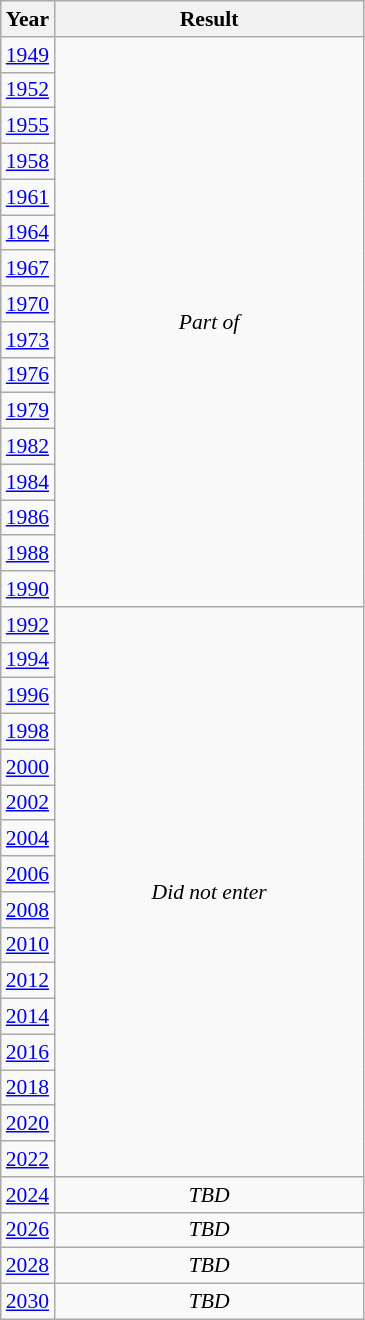<table class="wikitable" style="text-align: center; font-size:90%">
<tr>
<th>Year</th>
<th style="width:200px">Result</th>
</tr>
<tr>
<td> <a href='#'>1949</a></td>
<td rowspan="16"><em>Part of </em></td>
</tr>
<tr>
<td> <a href='#'>1952</a></td>
</tr>
<tr>
<td> <a href='#'>1955</a></td>
</tr>
<tr>
<td> <a href='#'>1958</a></td>
</tr>
<tr>
<td> <a href='#'>1961</a></td>
</tr>
<tr>
<td> <a href='#'>1964</a></td>
</tr>
<tr>
<td> <a href='#'>1967</a></td>
</tr>
<tr>
<td> <a href='#'>1970</a></td>
</tr>
<tr>
<td> <a href='#'>1973</a></td>
</tr>
<tr>
<td> <a href='#'>1976</a></td>
</tr>
<tr>
<td> <a href='#'>1979</a></td>
</tr>
<tr>
<td> <a href='#'>1982</a></td>
</tr>
<tr>
<td> <a href='#'>1984</a></td>
</tr>
<tr>
<td> <a href='#'>1986</a></td>
</tr>
<tr>
<td> <a href='#'>1988</a></td>
</tr>
<tr>
<td> <a href='#'>1990</a></td>
</tr>
<tr>
<td> <a href='#'>1992</a></td>
<td rowspan="16"><em>Did not enter</em></td>
</tr>
<tr>
<td> <a href='#'>1994</a></td>
</tr>
<tr>
<td> <a href='#'>1996</a></td>
</tr>
<tr>
<td> <a href='#'>1998</a></td>
</tr>
<tr>
<td> <a href='#'>2000</a></td>
</tr>
<tr>
<td> <a href='#'>2002</a></td>
</tr>
<tr>
<td> <a href='#'>2004</a></td>
</tr>
<tr>
<td> <a href='#'>2006</a></td>
</tr>
<tr>
<td> <a href='#'>2008</a></td>
</tr>
<tr>
<td> <a href='#'>2010</a></td>
</tr>
<tr>
<td> <a href='#'>2012</a></td>
</tr>
<tr>
<td> <a href='#'>2014</a></td>
</tr>
<tr>
<td> <a href='#'>2016</a></td>
</tr>
<tr>
<td> <a href='#'>2018</a></td>
</tr>
<tr>
<td> <a href='#'>2020</a></td>
</tr>
<tr>
<td> <a href='#'>2022</a></td>
</tr>
<tr>
<td> <a href='#'>2024</a></td>
<td><em>TBD</em></td>
</tr>
<tr>
<td> <a href='#'>2026</a></td>
<td><em>TBD</em></td>
</tr>
<tr>
<td> <a href='#'>2028</a></td>
<td><em>TBD</em></td>
</tr>
<tr>
<td> <a href='#'>2030</a></td>
<td><em>TBD</em></td>
</tr>
</table>
